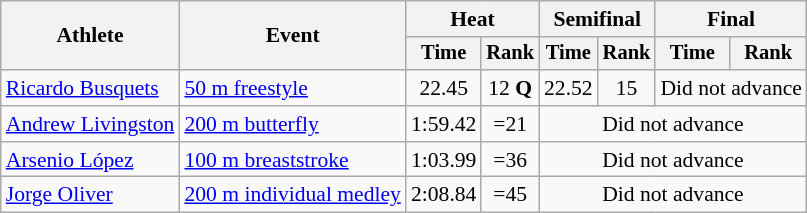<table class=wikitable style="font-size:90%">
<tr>
<th rowspan="2">Athlete</th>
<th rowspan="2">Event</th>
<th colspan="2">Heat</th>
<th colspan="2">Semifinal</th>
<th colspan="2">Final</th>
</tr>
<tr style="font-size:95%">
<th>Time</th>
<th>Rank</th>
<th>Time</th>
<th>Rank</th>
<th>Time</th>
<th>Rank</th>
</tr>
<tr align=center>
<td align=left><a href='#'>Ricardo Busquets</a></td>
<td align=left><a href='#'>50 m freestyle</a></td>
<td>22.45</td>
<td>12 <strong>Q</strong></td>
<td>22.52</td>
<td>15</td>
<td colspan=2>Did not advance</td>
</tr>
<tr align=center>
<td align=left><a href='#'>Andrew Livingston</a></td>
<td align=left><a href='#'>200 m butterfly</a></td>
<td>1:59.42</td>
<td>=21</td>
<td colspan=4>Did not advance</td>
</tr>
<tr align=center>
<td align=left><a href='#'>Arsenio López</a></td>
<td align=left><a href='#'>100 m breaststroke</a></td>
<td>1:03.99</td>
<td>=36</td>
<td colspan=4>Did not advance</td>
</tr>
<tr align=center>
<td align=left><a href='#'>Jorge Oliver</a></td>
<td align=left><a href='#'>200 m individual medley</a></td>
<td>2:08.84</td>
<td>=45</td>
<td colspan=4>Did not advance</td>
</tr>
</table>
